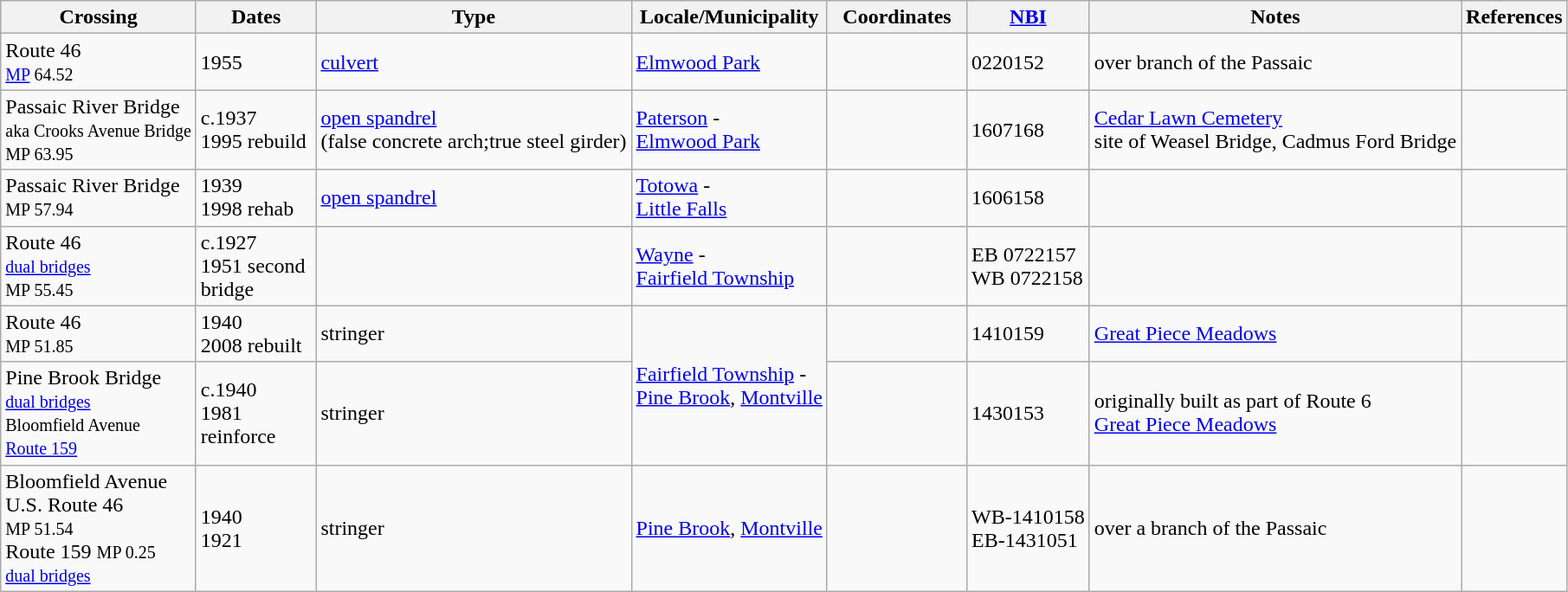<table class=wikitable>
<tr>
<th scope="col">Crossing</th>
<th scope="col" width="85px">Dates</th>
<th scope="col">Type</th>
<th scope="col">Locale/Municipality</th>
<th scope="col" width="100px">Coordinates</th>
<th scope="col"><a href='#'>NBI</a></th>
<th scope="col">Notes</th>
<th scope="col">References</th>
</tr>
<tr>
<td>Route 46<br><small><a href='#'>MP</a> 64.52</small></td>
<td>1955</td>
<td><a href='#'>culvert</a></td>
<td><a href='#'>Elmwood Park</a></td>
<td></td>
<td>0220152</td>
<td>over branch of the Passaic</td>
<td></td>
</tr>
<tr>
<td>Passaic River Bridge<br><small>aka Crooks Avenue Bridge<br>MP 63.95</small></td>
<td>c.1937<br>1995 rebuild</td>
<td><a href='#'>open spandrel</a><br>(false concrete arch;true steel girder)</td>
<td><a href='#'>Paterson</a> -<br><a href='#'>Elmwood Park</a></td>
<td></td>
<td>1607168</td>
<td><a href='#'>Cedar Lawn Cemetery</a><br>site of Weasel Bridge, Cadmus Ford Bridge</td>
<td></td>
</tr>
<tr>
<td>Passaic River Bridge<br><small>MP 57.94</small></td>
<td>1939<br>1998 rehab</td>
<td><a href='#'>open spandrel</a></td>
<td><a href='#'>Totowa</a> - <br><a href='#'>Little Falls</a></td>
<td></td>
<td>1606158</td>
<td></td>
<td></td>
</tr>
<tr>
<td>Route 46<br><small><a href='#'>dual bridges</a><br>MP 55.45</small></td>
<td>c.1927<br>1951 second bridge</td>
<td></td>
<td><a href='#'>Wayne</a> -<br><a href='#'>Fairfield Township</a></td>
<td></td>
<td>EB 0722157<br>WB 0722158</td>
<td></td>
<td></td>
</tr>
<tr>
<td>Route 46<br><small>MP 51.85</small></td>
<td>1940<br>2008 rebuilt</td>
<td>stringer</td>
<td rowspan = 2><a href='#'>Fairfield Township</a> -<br><a href='#'>Pine Brook</a>, <a href='#'>Montville</a></td>
<td></td>
<td>1410159</td>
<td><a href='#'>Great Piece Meadows</a></td>
<td></td>
</tr>
<tr>
<td>Pine Brook Bridge<br><small><a href='#'>dual bridges</a><br>Bloomfield Avenue<br><a href='#'>Route 159</a> </small></td>
<td>c.1940<br>1981 reinforce</td>
<td>stringer</td>
<td></td>
<td>1430153</td>
<td>originally built as part of Route 6<br><a href='#'>Great Piece Meadows</a></td>
<td></td>
</tr>
<tr>
<td>Bloomfield Avenue<br>U.S. Route 46 <br><small>MP 51.54</small><br>Route 159 <small>MP 0.25</small><br><small><a href='#'>dual bridges</a></small></td>
<td>1940<br>1921</td>
<td>stringer</td>
<td><a href='#'>Pine Brook</a>, <a href='#'>Montville</a></td>
<td></td>
<td>WB-1410158<br>EB-1431051</td>
<td>over a branch of the Passaic</td>
<td></td>
</tr>
</table>
